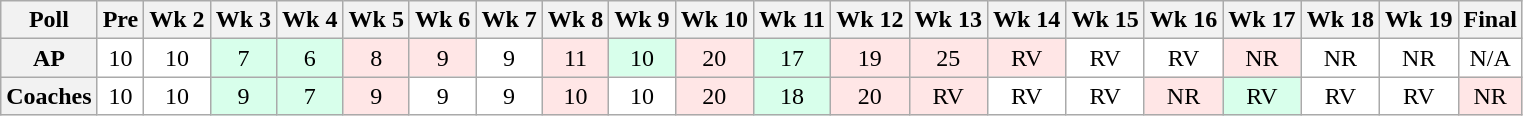<table class="wikitable" style="white-space:nowrap;text-align:center;">
<tr>
<th>Poll</th>
<th>Pre</th>
<th>Wk 2</th>
<th>Wk 3</th>
<th>Wk 4</th>
<th>Wk 5</th>
<th>Wk 6</th>
<th>Wk 7</th>
<th>Wk 8</th>
<th>Wk 9</th>
<th>Wk 10</th>
<th>Wk 11</th>
<th>Wk 12</th>
<th>Wk 13</th>
<th>Wk 14</th>
<th>Wk 15</th>
<th>Wk 16</th>
<th>Wk 17</th>
<th>Wk 18</th>
<th>Wk 19</th>
<th>Final</th>
</tr>
<tr>
<th>AP</th>
<td style="background:#FFF;">10</td>
<td style="background:#FFF;">10</td>
<td style="background:#D8FFEB;">7</td>
<td style="background:#D8FFEB;">6</td>
<td style="background:#FFE6E6;">8</td>
<td style="background:#FFE6E6;">9</td>
<td style="background:#FFF;">9</td>
<td style="background:#FFE6E6;">11</td>
<td style="background:#D8FFEB;">10</td>
<td style="background:#FFE6E6;">20</td>
<td style="background:#D8FFEB;">17</td>
<td style="background:#FFE6E6;">19</td>
<td style="background:#FFE6E6;">25</td>
<td style="background:#FFE6E6;">RV</td>
<td style="background:#FFF;">RV</td>
<td style="background:#FFF;">RV</td>
<td style="background:#FFE6E6;">NR</td>
<td style="background:#FFF;">NR</td>
<td style="background:#FFF;">NR</td>
<td style="background:#FFF;">N/A</td>
</tr>
<tr>
<th>Coaches</th>
<td style="background:#FFF;">10</td>
<td style="background:#FFF;">10</td>
<td style="background:#D8FFEB;">9</td>
<td style="background:#D8FFEB;">7</td>
<td style="background:#FFE6E6;">9</td>
<td style="background:#FFF;">9</td>
<td style="background:#FFF;">9</td>
<td style="background:#FFE6E6;">10</td>
<td style="background:#FFF;">10</td>
<td style="background:#FFE6E6;">20</td>
<td style="background:#D8FFEB;">18</td>
<td style="background:#FFE6E6;">20</td>
<td style="background:#FFE6E6;">RV</td>
<td style="background:#FFF;">RV</td>
<td style="background:#FFF;">RV</td>
<td style="background:#FFE6E6;">NR</td>
<td style="background:#D8FFEB;">RV</td>
<td style="background:#FFF;">RV</td>
<td style="background:#FFF;">RV</td>
<td style="background:#FFE6E6;">NR</td>
</tr>
</table>
